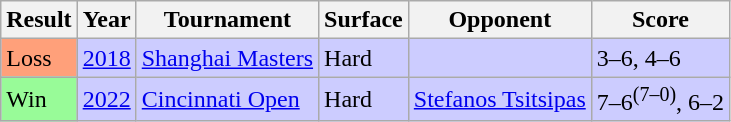<table class="sortable wikitable">
<tr>
<th>Result</th>
<th>Year</th>
<th>Tournament</th>
<th>Surface</th>
<th>Opponent</th>
<th class="unsortable">Score</th>
</tr>
<tr style="background:#ccccff;">
<td bgcolor=ffa07a>Loss</td>
<td><a href='#'>2018</a></td>
<td><a href='#'>Shanghai Masters</a></td>
<td>Hard</td>
<td> </td>
<td>3–6, 4–6</td>
</tr>
<tr style="background:#ccccff;">
<td bgcolor=98fb98>Win</td>
<td><a href='#'>2022</a></td>
<td><a href='#'>Cincinnati Open</a></td>
<td>Hard</td>
<td> <a href='#'>Stefanos Tsitsipas</a></td>
<td>7–6<sup>(7–0)</sup>, 6–2</td>
</tr>
</table>
